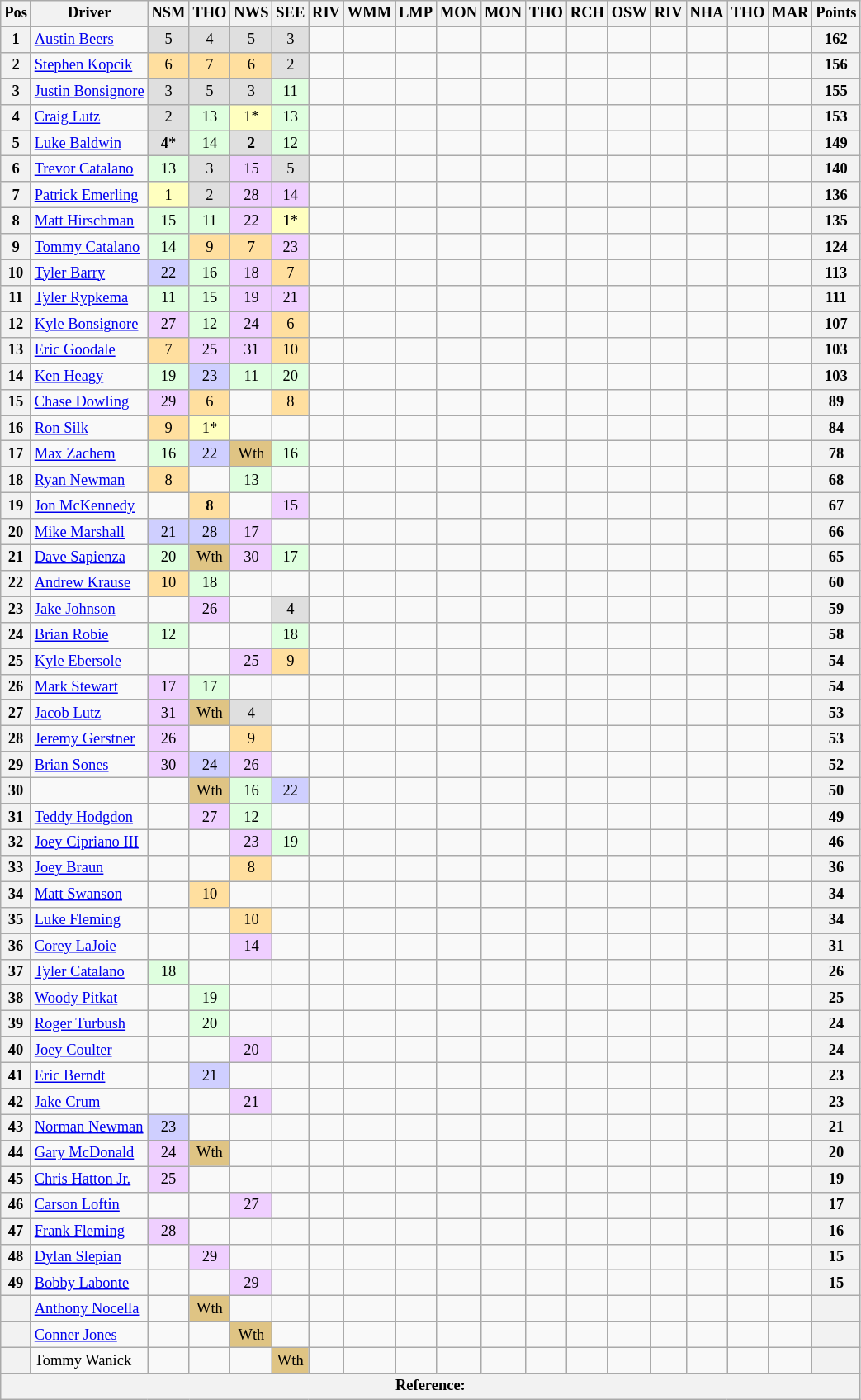<table class="wikitable" style="font-size:77%; text-align:center;">
<tr>
<th valign="middle">Pos</th>
<th valign="middle">Driver</th>
<th>NSM</th>
<th>THO</th>
<th>NWS</th>
<th>SEE</th>
<th>RIV</th>
<th>WMM</th>
<th>LMP</th>
<th>MON</th>
<th>MON</th>
<th>THO</th>
<th>RCH</th>
<th>OSW</th>
<th>RIV</th>
<th>NHA</th>
<th>THO</th>
<th>MAR</th>
<th valign="middle">Points</th>
</tr>
<tr>
<th>1</th>
<td align="left"><a href='#'>Austin Beers</a></td>
<td style="background:#DFDFDF;">5</td>
<td style="background:#DFDFDF;">4</td>
<td style="background:#DFDFDF;">5</td>
<td style="background:#DFDFDF;">3</td>
<td></td>
<td></td>
<td></td>
<td></td>
<td></td>
<td></td>
<td></td>
<td></td>
<td></td>
<td></td>
<td></td>
<td></td>
<th>162</th>
</tr>
<tr>
<th>2</th>
<td align="left"><a href='#'>Stephen Kopcik</a></td>
<td style="background:#FFDF9F;">6</td>
<td style="background:#FFDF9F;">7</td>
<td style="background:#FFDF9F;">6</td>
<td style="background:#DFDFDF;">2</td>
<td></td>
<td></td>
<td></td>
<td></td>
<td></td>
<td></td>
<td></td>
<td></td>
<td></td>
<td></td>
<td></td>
<td></td>
<th>156</th>
</tr>
<tr>
<th>3</th>
<td align="left"><a href='#'>Justin Bonsignore</a></td>
<td style="background:#DFDFDF;">3</td>
<td style="background:#DFDFDF;">5</td>
<td style="background:#DFDFDF;">3</td>
<td style="background:#DFFFDF;">11</td>
<td></td>
<td></td>
<td></td>
<td></td>
<td></td>
<td></td>
<td></td>
<td></td>
<td></td>
<td></td>
<td></td>
<td></td>
<th>155</th>
</tr>
<tr>
<th>4</th>
<td align="left"><a href='#'>Craig Lutz</a></td>
<td style="background:#DFDFDF;">2</td>
<td style="background:#DFFFDF;">13</td>
<td style="background:#FFFFBF;">1*</td>
<td style="background:#DFFFDF;">13</td>
<td></td>
<td></td>
<td></td>
<td></td>
<td></td>
<td></td>
<td></td>
<td></td>
<td></td>
<td></td>
<td></td>
<td></td>
<th>153</th>
</tr>
<tr>
<th>5</th>
<td align="left"><a href='#'>Luke Baldwin</a></td>
<td style="background:#DFDFDF;"><strong>4</strong>*</td>
<td style="background:#DFFFDF;">14</td>
<td style="background:#DFDFDF;"><strong>2</strong></td>
<td style="background:#DFFFDF;">12</td>
<td></td>
<td></td>
<td></td>
<td></td>
<td></td>
<td></td>
<td></td>
<td></td>
<td></td>
<td></td>
<td></td>
<td></td>
<th>149</th>
</tr>
<tr>
<th>6</th>
<td align="left"><a href='#'>Trevor Catalano</a></td>
<td style="background:#DFFFDF;">13</td>
<td style="background:#DFDFDF;">3</td>
<td style="background:#EFCFFF;">15</td>
<td style="background:#DFDFDF;">5</td>
<td></td>
<td></td>
<td></td>
<td></td>
<td></td>
<td></td>
<td></td>
<td></td>
<td></td>
<td></td>
<td></td>
<td></td>
<th>140</th>
</tr>
<tr>
<th>7</th>
<td align="left"><a href='#'>Patrick Emerling</a></td>
<td style="background:#FFFFBF;">1</td>
<td style="background:#DFDFDF;">2</td>
<td style="background:#EFCFFF;">28</td>
<td style="background:#EFCFFF;">14</td>
<td></td>
<td></td>
<td></td>
<td></td>
<td></td>
<td></td>
<td></td>
<td></td>
<td></td>
<td></td>
<td></td>
<td></td>
<th>136</th>
</tr>
<tr>
<th>8</th>
<td align="left"><a href='#'>Matt Hirschman</a></td>
<td style="background:#DFFFDF;">15</td>
<td style="background:#DFFFDF;">11</td>
<td style="background:#EFCFFF;">22</td>
<td style="background:#FFFFBF;"><strong>1</strong>*</td>
<td></td>
<td></td>
<td></td>
<td></td>
<td></td>
<td></td>
<td></td>
<td></td>
<td></td>
<td></td>
<td></td>
<td></td>
<th>135</th>
</tr>
<tr>
<th>9</th>
<td align="left"><a href='#'>Tommy Catalano</a></td>
<td style="background:#DFFFDF;">14</td>
<td style="background:#FFDF9F;">9</td>
<td style="background:#FFDF9F;">7</td>
<td style="background:#EFCFFF;">23</td>
<td></td>
<td></td>
<td></td>
<td></td>
<td></td>
<td></td>
<td></td>
<td></td>
<td></td>
<td></td>
<td></td>
<td></td>
<th>124</th>
</tr>
<tr>
<th>10</th>
<td align="left"><a href='#'>Tyler Barry</a></td>
<td style="background:#CFCFFF;">22</td>
<td style="background:#DFFFDF;">16</td>
<td style="background:#EFCFFF;">18</td>
<td style="background:#FFDF9F;">7</td>
<td></td>
<td></td>
<td></td>
<td></td>
<td></td>
<td></td>
<td></td>
<td></td>
<td></td>
<td></td>
<td></td>
<td></td>
<th>113</th>
</tr>
<tr>
<th>11</th>
<td align="left"><a href='#'>Tyler Rypkema</a></td>
<td style="background:#DFFFDF;">11</td>
<td style="background:#DFFFDF;">15</td>
<td style="background:#EFCFFF;">19</td>
<td style="background:#EFCFFF;">21</td>
<td></td>
<td></td>
<td></td>
<td></td>
<td></td>
<td></td>
<td></td>
<td></td>
<td></td>
<td></td>
<td></td>
<td></td>
<th>111</th>
</tr>
<tr>
<th>12</th>
<td align="left"><a href='#'>Kyle Bonsignore</a></td>
<td style="background:#EFCFFF;">27</td>
<td style="background:#DFFFDF;">12</td>
<td style="background:#EFCFFF;">24</td>
<td style="background:#FFDF9F;">6</td>
<td></td>
<td></td>
<td></td>
<td></td>
<td></td>
<td></td>
<td></td>
<td></td>
<td></td>
<td></td>
<td></td>
<td></td>
<th>107</th>
</tr>
<tr>
<th>13</th>
<td align="left"><a href='#'>Eric Goodale</a></td>
<td style="background:#FFDF9F;">7</td>
<td style="background:#EFCFFF;">25</td>
<td style="background:#EFCFFF;">31</td>
<td style="background:#FFDF9F;">10</td>
<td></td>
<td></td>
<td></td>
<td></td>
<td></td>
<td></td>
<td></td>
<td></td>
<td></td>
<td></td>
<td></td>
<td></td>
<th>103</th>
</tr>
<tr>
<th>14</th>
<td align="left"><a href='#'>Ken Heagy</a></td>
<td style="background:#DFFFDF;">19</td>
<td style="background:#CFCFFF;">23</td>
<td style="background:#DFFFDF;">11</td>
<td style="background:#DFFFDF;">20</td>
<td></td>
<td></td>
<td></td>
<td></td>
<td></td>
<td></td>
<td></td>
<td></td>
<td></td>
<td></td>
<td></td>
<td></td>
<th>103</th>
</tr>
<tr>
<th>15</th>
<td align="left"><a href='#'>Chase Dowling</a></td>
<td style="background:#EFCFFF;">29</td>
<td style="background:#FFDF9F;">6</td>
<td></td>
<td style="background:#FFDF9F;">8</td>
<td></td>
<td></td>
<td></td>
<td></td>
<td></td>
<td></td>
<td></td>
<td></td>
<td></td>
<td></td>
<td></td>
<td></td>
<th>89</th>
</tr>
<tr>
<th>16</th>
<td align="left"><a href='#'>Ron Silk</a></td>
<td style="background:#FFDF9F;">9</td>
<td style="background:#FFFFBF;">1*</td>
<td></td>
<td></td>
<td></td>
<td></td>
<td></td>
<td></td>
<td></td>
<td></td>
<td></td>
<td></td>
<td></td>
<td></td>
<td></td>
<td></td>
<th>84</th>
</tr>
<tr>
<th>17</th>
<td align="left"><a href='#'>Max Zachem</a></td>
<td style="background:#DFFFDF;">16</td>
<td style="background:#CFCFFF;">22</td>
<td style="background:#DFC484;">Wth</td>
<td style="background:#DFFFDF;">16</td>
<td></td>
<td></td>
<td></td>
<td></td>
<td></td>
<td></td>
<td></td>
<td></td>
<td></td>
<td></td>
<td></td>
<td></td>
<th>78</th>
</tr>
<tr>
<th>18</th>
<td align="left"><a href='#'>Ryan Newman</a></td>
<td style="background:#FFDF9F;">8</td>
<td></td>
<td style="background:#DFFFDF;">13</td>
<td></td>
<td></td>
<td></td>
<td></td>
<td></td>
<td></td>
<td></td>
<td></td>
<td></td>
<td></td>
<td></td>
<td></td>
<td></td>
<th>68</th>
</tr>
<tr>
<th>19</th>
<td align="left"><a href='#'>Jon McKennedy</a></td>
<td></td>
<td style="background:#FFDF9F;"><strong>8</strong></td>
<td></td>
<td style="background:#EFCFFF;">15</td>
<td></td>
<td></td>
<td></td>
<td></td>
<td></td>
<td></td>
<td></td>
<td></td>
<td></td>
<td></td>
<td></td>
<td></td>
<th>67</th>
</tr>
<tr>
<th>20</th>
<td align="left"><a href='#'>Mike Marshall</a></td>
<td style="background:#CFCFFF;">21</td>
<td style="background:#CFCFFF;">28</td>
<td style="background:#EFCFFF;">17</td>
<td></td>
<td></td>
<td></td>
<td></td>
<td></td>
<td></td>
<td></td>
<td></td>
<td></td>
<td></td>
<td></td>
<td></td>
<td></td>
<th>66</th>
</tr>
<tr>
<th>21</th>
<td align="left"><a href='#'>Dave Sapienza</a></td>
<td style="background:#DFFFDF;">20</td>
<td style="background:#DFC484;">Wth</td>
<td style="background:#EFCFFF;">30</td>
<td style="background:#DFFFDF;">17</td>
<td></td>
<td></td>
<td></td>
<td></td>
<td></td>
<td></td>
<td></td>
<td></td>
<td></td>
<td></td>
<td></td>
<td></td>
<th>65</th>
</tr>
<tr>
<th>22</th>
<td align="left"><a href='#'>Andrew Krause</a></td>
<td style="background:#FFDF9F;">10</td>
<td style="background:#DFFFDF;">18</td>
<td></td>
<td></td>
<td></td>
<td></td>
<td></td>
<td></td>
<td></td>
<td></td>
<td></td>
<td></td>
<td></td>
<td></td>
<td></td>
<td></td>
<th>60</th>
</tr>
<tr>
<th>23</th>
<td align="left"><a href='#'>Jake Johnson</a></td>
<td></td>
<td style="background:#EFCFFF;">26</td>
<td></td>
<td style="background:#DFDFDF;">4</td>
<td></td>
<td></td>
<td></td>
<td></td>
<td></td>
<td></td>
<td></td>
<td></td>
<td></td>
<td></td>
<td></td>
<td></td>
<th>59</th>
</tr>
<tr>
<th>24</th>
<td align="left"><a href='#'>Brian Robie</a></td>
<td style="background:#DFFFDF;">12</td>
<td></td>
<td></td>
<td style="background:#DFFFDF;">18</td>
<td></td>
<td></td>
<td></td>
<td></td>
<td></td>
<td></td>
<td></td>
<td></td>
<td></td>
<td></td>
<td></td>
<td></td>
<th>58</th>
</tr>
<tr>
<th>25</th>
<td align="left"><a href='#'>Kyle Ebersole</a></td>
<td></td>
<td></td>
<td style="background:#EFCFFF;">25</td>
<td style="background:#FFDF9F;">9</td>
<td></td>
<td></td>
<td></td>
<td></td>
<td></td>
<td></td>
<td></td>
<td></td>
<td></td>
<td></td>
<td></td>
<td></td>
<th>54</th>
</tr>
<tr>
<th>26</th>
<td align="left"><a href='#'>Mark Stewart</a></td>
<td style="background:#EFCFFF;">17</td>
<td style="background:#DFFFDF;">17</td>
<td></td>
<td></td>
<td></td>
<td></td>
<td></td>
<td></td>
<td></td>
<td></td>
<td></td>
<td></td>
<td></td>
<td></td>
<td></td>
<td></td>
<th>54</th>
</tr>
<tr>
<th>27</th>
<td align="left"><a href='#'>Jacob Lutz</a></td>
<td style="background:#EFCFFF;">31</td>
<td style="background:#DFC484;">Wth</td>
<td style="background:#DFDFDF;">4</td>
<td></td>
<td></td>
<td></td>
<td></td>
<td></td>
<td></td>
<td></td>
<td></td>
<td></td>
<td></td>
<td></td>
<td></td>
<td></td>
<th>53</th>
</tr>
<tr>
<th>28</th>
<td align="left"><a href='#'>Jeremy Gerstner</a></td>
<td style="background:#EFCFFF;">26</td>
<td></td>
<td style="background:#FFDF9F;">9</td>
<td></td>
<td></td>
<td></td>
<td></td>
<td></td>
<td></td>
<td></td>
<td></td>
<td></td>
<td></td>
<td></td>
<td></td>
<td></td>
<th>53</th>
</tr>
<tr>
<th>29</th>
<td align="left"><a href='#'>Brian Sones</a></td>
<td style="background:#EFCFFF;">30</td>
<td style="background:#CFCFFF;">24</td>
<td style="background:#EFCFFF;">26</td>
<td></td>
<td></td>
<td></td>
<td></td>
<td></td>
<td></td>
<td></td>
<td></td>
<td></td>
<td></td>
<td></td>
<td></td>
<td></td>
<th>52</th>
</tr>
<tr>
<th>30</th>
<td align="left"></td>
<td></td>
<td style="background:#DFC484;">Wth</td>
<td style="background:#DFFFDF;">16</td>
<td style="background:#CFCFFF;">22</td>
<td></td>
<td></td>
<td></td>
<td></td>
<td></td>
<td></td>
<td></td>
<td></td>
<td></td>
<td></td>
<td></td>
<td></td>
<th>50</th>
</tr>
<tr>
<th>31</th>
<td align="left"><a href='#'>Teddy Hodgdon</a></td>
<td></td>
<td style="background:#EFCFFF;">27</td>
<td style="background:#DFFFDF;">12</td>
<td></td>
<td></td>
<td></td>
<td></td>
<td></td>
<td></td>
<td></td>
<td></td>
<td></td>
<td></td>
<td></td>
<td></td>
<td></td>
<th>49</th>
</tr>
<tr>
<th>32</th>
<td align="left"><a href='#'>Joey Cipriano III</a></td>
<td></td>
<td></td>
<td style="background:#EFCFFF;">23</td>
<td style="background:#DFFFDF;">19</td>
<td></td>
<td></td>
<td></td>
<td></td>
<td></td>
<td></td>
<td></td>
<td></td>
<td></td>
<td></td>
<td></td>
<td></td>
<th>46</th>
</tr>
<tr>
<th>33</th>
<td align="left"><a href='#'>Joey Braun</a></td>
<td></td>
<td></td>
<td style="background:#FFDF9F;">8</td>
<td></td>
<td></td>
<td></td>
<td></td>
<td></td>
<td></td>
<td></td>
<td></td>
<td></td>
<td></td>
<td></td>
<td></td>
<td></td>
<th>36</th>
</tr>
<tr>
<th>34</th>
<td align="left"><a href='#'>Matt Swanson</a></td>
<td></td>
<td style="background:#FFDF9F;">10</td>
<td></td>
<td></td>
<td></td>
<td></td>
<td></td>
<td></td>
<td></td>
<td></td>
<td></td>
<td></td>
<td></td>
<td></td>
<td></td>
<td></td>
<th>34</th>
</tr>
<tr>
<th>35</th>
<td align="left"><a href='#'>Luke Fleming</a></td>
<td></td>
<td></td>
<td style="background:#FFDF9F;">10</td>
<td></td>
<td></td>
<td></td>
<td></td>
<td></td>
<td></td>
<td></td>
<td></td>
<td></td>
<td></td>
<td></td>
<td></td>
<td></td>
<th>34</th>
</tr>
<tr>
<th>36</th>
<td align="left"><a href='#'>Corey LaJoie</a></td>
<td></td>
<td></td>
<td style="background:#EFCFFF;">14</td>
<td></td>
<td></td>
<td></td>
<td></td>
<td></td>
<td></td>
<td></td>
<td></td>
<td></td>
<td></td>
<td></td>
<td></td>
<td></td>
<th>31</th>
</tr>
<tr>
<th>37</th>
<td align="left"><a href='#'>Tyler Catalano</a></td>
<td style="background:#DFFFDF;">18</td>
<td></td>
<td></td>
<td></td>
<td></td>
<td></td>
<td></td>
<td></td>
<td></td>
<td></td>
<td></td>
<td></td>
<td></td>
<td></td>
<td></td>
<td></td>
<th>26</th>
</tr>
<tr>
<th>38</th>
<td align="left"><a href='#'>Woody Pitkat</a></td>
<td></td>
<td style="background:#DFFFDF;">19</td>
<td></td>
<td></td>
<td></td>
<td></td>
<td></td>
<td></td>
<td></td>
<td></td>
<td></td>
<td></td>
<td></td>
<td></td>
<td></td>
<td></td>
<th>25</th>
</tr>
<tr>
<th>39</th>
<td align="left"><a href='#'>Roger Turbush</a></td>
<td></td>
<td style="background:#DFFFDF;">20</td>
<td></td>
<td></td>
<td></td>
<td></td>
<td></td>
<td></td>
<td></td>
<td></td>
<td></td>
<td></td>
<td></td>
<td></td>
<td></td>
<td></td>
<th>24</th>
</tr>
<tr>
<th>40</th>
<td align="left"><a href='#'>Joey Coulter</a></td>
<td></td>
<td></td>
<td style="background:#EFCFFF;">20</td>
<td></td>
<td></td>
<td></td>
<td></td>
<td></td>
<td></td>
<td></td>
<td></td>
<td></td>
<td></td>
<td></td>
<td></td>
<td></td>
<th>24</th>
</tr>
<tr>
<th>41</th>
<td align="left"><a href='#'>Eric Berndt</a></td>
<td></td>
<td style="background:#CFCFFF;">21</td>
<td></td>
<td></td>
<td></td>
<td></td>
<td></td>
<td></td>
<td></td>
<td></td>
<td></td>
<td></td>
<td></td>
<td></td>
<td></td>
<td></td>
<th>23</th>
</tr>
<tr>
<th>42</th>
<td align="left"><a href='#'>Jake Crum</a></td>
<td></td>
<td></td>
<td style="background:#EFCFFF;">21</td>
<td></td>
<td></td>
<td></td>
<td></td>
<td></td>
<td></td>
<td></td>
<td></td>
<td></td>
<td></td>
<td></td>
<td></td>
<td></td>
<th>23</th>
</tr>
<tr>
<th>43</th>
<td align="left"><a href='#'>Norman Newman</a></td>
<td style="background:#CFCFFF;">23</td>
<td></td>
<td></td>
<td></td>
<td></td>
<td></td>
<td></td>
<td></td>
<td></td>
<td></td>
<td></td>
<td></td>
<td></td>
<td></td>
<td></td>
<td></td>
<th>21</th>
</tr>
<tr>
<th>44</th>
<td align="left"><a href='#'>Gary McDonald</a></td>
<td style="background:#EFCFFF;">24</td>
<td style="background:#DFC484;">Wth</td>
<td></td>
<td></td>
<td></td>
<td></td>
<td></td>
<td></td>
<td></td>
<td></td>
<td></td>
<td></td>
<td></td>
<td></td>
<td></td>
<td></td>
<th>20</th>
</tr>
<tr>
<th>45</th>
<td align="left"><a href='#'>Chris Hatton Jr.</a></td>
<td style="background:#EFCFFF;">25</td>
<td></td>
<td></td>
<td></td>
<td></td>
<td></td>
<td></td>
<td></td>
<td></td>
<td></td>
<td></td>
<td></td>
<td></td>
<td></td>
<td></td>
<td></td>
<th>19</th>
</tr>
<tr>
<th>46</th>
<td align="left"><a href='#'>Carson Loftin</a></td>
<td></td>
<td></td>
<td style="background:#EFCFFF;">27</td>
<td></td>
<td></td>
<td></td>
<td></td>
<td></td>
<td></td>
<td></td>
<td></td>
<td></td>
<td></td>
<td></td>
<td></td>
<td></td>
<th>17</th>
</tr>
<tr>
<th>47</th>
<td align="left"><a href='#'>Frank Fleming</a></td>
<td style="background:#EFCFFF;">28</td>
<td></td>
<td></td>
<td></td>
<td></td>
<td></td>
<td></td>
<td></td>
<td></td>
<td></td>
<td></td>
<td></td>
<td></td>
<td></td>
<td></td>
<td></td>
<th>16</th>
</tr>
<tr>
<th>48</th>
<td align="left"><a href='#'>Dylan Slepian</a></td>
<td></td>
<td style="background:#EFCFFF;">29</td>
<td></td>
<td></td>
<td></td>
<td></td>
<td></td>
<td></td>
<td></td>
<td></td>
<td></td>
<td></td>
<td></td>
<td></td>
<td></td>
<td></td>
<th>15</th>
</tr>
<tr>
<th>49</th>
<td align="left"><a href='#'>Bobby Labonte</a></td>
<td></td>
<td></td>
<td style="background:#EFCFFF;">29</td>
<td></td>
<td></td>
<td></td>
<td></td>
<td></td>
<td></td>
<td></td>
<td></td>
<td></td>
<td></td>
<td></td>
<td></td>
<td></td>
<th>15</th>
</tr>
<tr>
<th></th>
<td align="left"><a href='#'>Anthony Nocella</a></td>
<td></td>
<td style="background:#DFC484;">Wth</td>
<td></td>
<td></td>
<td></td>
<td></td>
<td></td>
<td></td>
<td></td>
<td></td>
<td></td>
<td></td>
<td></td>
<td></td>
<td></td>
<td></td>
<th></th>
</tr>
<tr>
<th></th>
<td align="left"><a href='#'>Conner Jones</a></td>
<td></td>
<td></td>
<td style="background:#DFC484;">Wth</td>
<td></td>
<td></td>
<td></td>
<td></td>
<td></td>
<td></td>
<td></td>
<td></td>
<td></td>
<td></td>
<td></td>
<td></td>
<td></td>
<th></th>
</tr>
<tr>
<th></th>
<td align="left">Tommy Wanick</td>
<td></td>
<td></td>
<td></td>
<td style="background:#DFC484;">Wth</td>
<td></td>
<td></td>
<td></td>
<td></td>
<td></td>
<td></td>
<td></td>
<td></td>
<td></td>
<td></td>
<td></td>
<td></td>
<th></th>
</tr>
<tr>
<th colspan="34">Reference:</th>
</tr>
</table>
